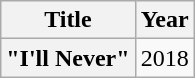<table class="wikitable plainrowheaders" style="text-align:center;">
<tr>
<th scope="col">Title</th>
<th scope="col">Year</th>
</tr>
<tr>
<th scope=row>"I'll Never" <br> </th>
<td>2018</td>
</tr>
</table>
